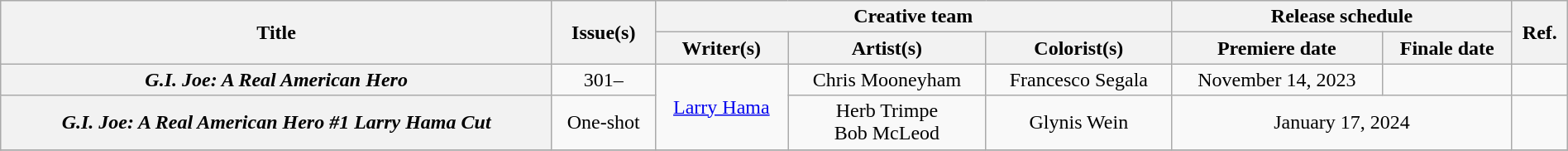<table class="wikitable" style="text-align: center;" width="100%">
<tr>
<th rowspan="2" scope="col">Title</th>
<th rowspan="2" scope="col">Issue(s)</th>
<th colspan="3" scope="col">Creative team</th>
<th colspan="2" scope="col">Release schedule</th>
<th rowspan="2" scope="col">Ref.</th>
</tr>
<tr>
<th scope="col">Writer(s)</th>
<th scope="col">Artist(s)</th>
<th scope="col">Colorist(s)</th>
<th scope="col">Premiere date</th>
<th scope="col">Finale date</th>
</tr>
<tr>
<th><em>G.I. Joe: A Real American Hero</em></th>
<td>301–</td>
<td rowspan="2"><a href='#'>Larry Hama</a></td>
<td>Chris Mooneyham</td>
<td>Francesco Segala</td>
<td>November 14, 2023</td>
<td></td>
<td></td>
</tr>
<tr>
<th><em>G.I. Joe: A Real American Hero #1 Larry Hama Cut</em></th>
<td>One-shot</td>
<td>Herb Trimpe<br>Bob McLeod</td>
<td>Glynis Wein</td>
<td colspan="2">January 17, 2024</td>
<td></td>
</tr>
<tr>
</tr>
</table>
